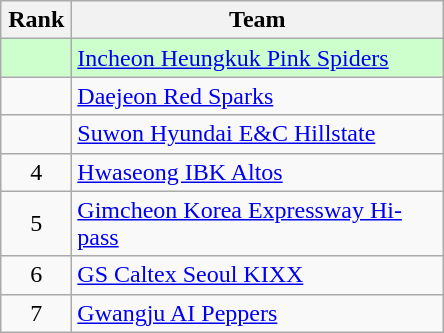<table class="wikitable" style="text-align: center;">
<tr>
<th width=40>Rank</th>
<th width=240>Team</th>
</tr>
<tr bgcolor=#ccffcc>
<td></td>
<td align=left><a href='#'>Incheon Heungkuk Pink Spiders</a></td>
</tr>
<tr>
<td></td>
<td align=left><a href='#'>Daejeon Red Sparks</a></td>
</tr>
<tr>
<td></td>
<td align=left><a href='#'>Suwon Hyundai E&C Hillstate</a></td>
</tr>
<tr>
<td>4</td>
<td align=left><a href='#'>Hwaseong IBK Altos</a></td>
</tr>
<tr>
<td>5</td>
<td align=left><a href='#'>Gimcheon Korea Expressway Hi-pass</a></td>
</tr>
<tr>
<td>6</td>
<td align=left><a href='#'>GS Caltex Seoul KIXX</a></td>
</tr>
<tr>
<td>7</td>
<td align=left><a href='#'>Gwangju AI Peppers</a></td>
</tr>
</table>
